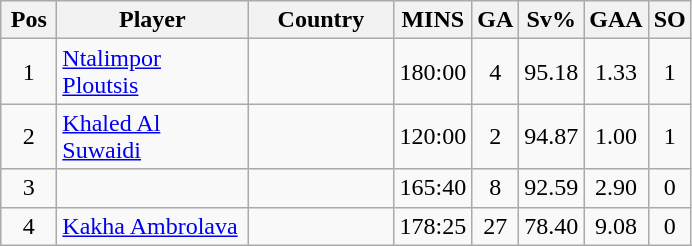<table class="wikitable sortable" style="text-align: center;">
<tr>
<th width=30>Pos</th>
<th width=120>Player</th>
<th width=90>Country</th>
<th width=20>MINS</th>
<th width=20>GA</th>
<th width=20>Sv%</th>
<th width=20>GAA</th>
<th width=20>SO</th>
</tr>
<tr>
<td>1</td>
<td align=left><a href='#'>Ntalimpor Ploutsis</a></td>
<td align=left></td>
<td>180:00</td>
<td>4</td>
<td>95.18</td>
<td>1.33</td>
<td>1</td>
</tr>
<tr>
<td>2</td>
<td align=left><a href='#'>Khaled Al Suwaidi</a></td>
<td align=left></td>
<td>120:00</td>
<td>2</td>
<td>94.87</td>
<td>1.00</td>
<td>1</td>
</tr>
<tr>
<td>3</td>
<td align=left></td>
<td align=left></td>
<td>165:40</td>
<td>8</td>
<td>92.59</td>
<td>2.90</td>
<td>0</td>
</tr>
<tr>
<td>4</td>
<td align=left><a href='#'>Kakha Ambrolava</a></td>
<td align=left></td>
<td>178:25</td>
<td>27</td>
<td>78.40</td>
<td>9.08</td>
<td>0</td>
</tr>
</table>
